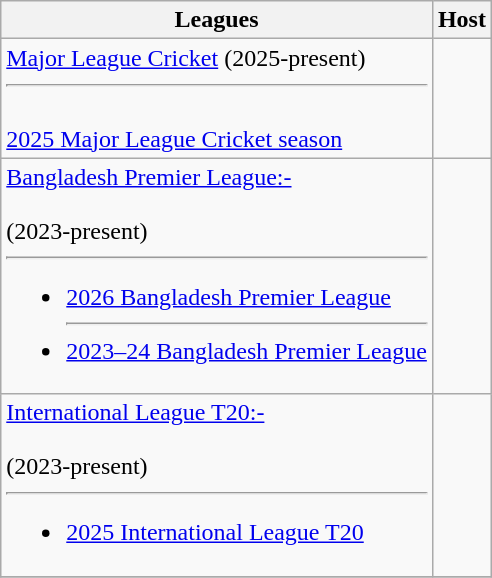<table class="wikitable">
<tr>
<th>Leagues</th>
<th>Host</th>
</tr>
<tr>
<td><a href='#'>Major League Cricket</a> (2025-present)<hr><br><a href='#'>2025 Major League Cricket season</a></td>
<td></td>
</tr>
<tr -|>
<td><a href='#'>Bangladesh Premier League:-</a><br><br>(2023-present)<hr><ul><li><a href='#'>2026 Bangladesh Premier League</a><hr></li><li><a href='#'>2023–24 Bangladesh Premier League</a></li></ul></td>
<td></td>
</tr>
<tr>
<td><a href='#'>International League T20:-</a><br><br>(2023-present)<hr><ul><li><a href='#'>2025 International League T20</a></li></ul></td>
<td></td>
</tr>
<tr>
</tr>
</table>
